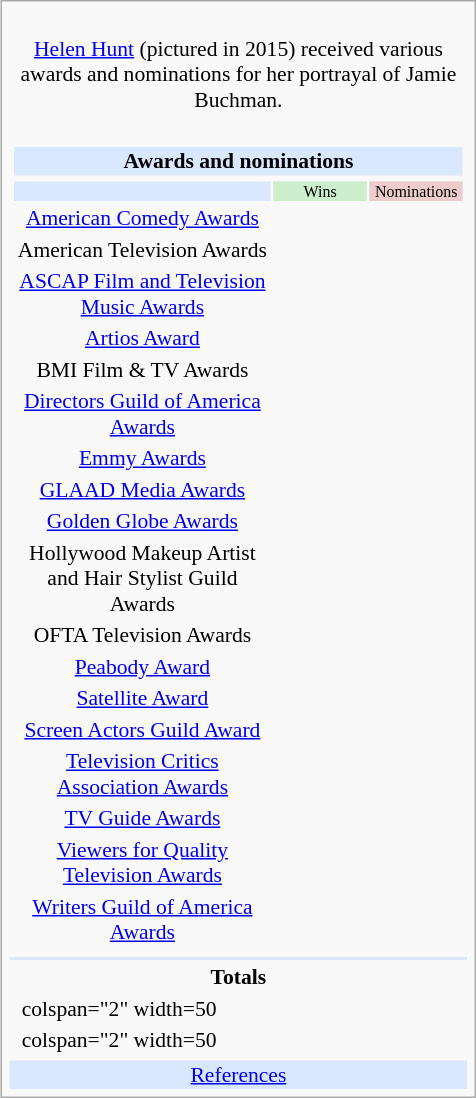<table class="infobox" style="width: 22em; text-align: left; font-size: 90%; vertical-align: middle;">
<tr>
<td colspan="3" style="text-align:center;"><br><a href='#'>Helen Hunt</a> (pictured in 2015) received various awards and nominations for her portrayal of Jamie Buchman.</td>
</tr>
<tr>
<td colspan=3><br><table class="collapsible collapsed" width=100%>
<tr>
<th colspan=3 style="background-color: #D9E8FF; text-align: center;">Awards and nominations</th>
</tr>
<tr>
</tr>
<tr style="background:#d9e8ff; text-align:center;">
<th style="vertical-align: middle;"></th>
<td style="background:#cec; font-size:8pt; width:60px;">Wins</td>
<td style="background:#ecc; font-size:8pt; width:60px;">Nominations</td>
</tr>
<tr>
<td align="center"><a href='#'>American Comedy Awards</a></td>
<td></td>
<td></td>
</tr>
<tr>
<td align="center">American Television Awards</td>
<td></td>
<td></td>
</tr>
<tr>
<td align="center"><a href='#'>ASCAP Film and Television Music Awards</a></td>
<td></td>
<td></td>
</tr>
<tr>
<td align="center"><a href='#'>Artios Award</a></td>
<td></td>
<td></td>
</tr>
<tr>
<td align="center">BMI Film & TV Awards</td>
<td></td>
<td></td>
</tr>
<tr>
<td align="center"><a href='#'>Directors Guild of America Awards</a></td>
<td></td>
<td></td>
</tr>
<tr>
<td align="center"><a href='#'>Emmy Awards</a></td>
<td></td>
<td></td>
</tr>
<tr>
<td align="center"><a href='#'>GLAAD Media Awards</a></td>
<td></td>
<td></td>
</tr>
<tr>
<td align="center"><a href='#'>Golden Globe Awards</a></td>
<td></td>
<td></td>
</tr>
<tr>
<td align="center">Hollywood Makeup Artist and Hair Stylist Guild Awards</td>
<td></td>
<td></td>
</tr>
<tr>
<td align="center">OFTA Television Awards</td>
<td></td>
<td></td>
</tr>
<tr>
<td align="center"><a href='#'>Peabody Award</a></td>
<td></td>
<td></td>
</tr>
<tr>
<td align="center"><a href='#'>Satellite Award</a></td>
<td></td>
<td></td>
</tr>
<tr>
<td align="center"><a href='#'>Screen Actors Guild Award</a></td>
<td></td>
<td></td>
</tr>
<tr>
<td align="center"><a href='#'>Television Critics Association Awards</a></td>
<td></td>
<td></td>
</tr>
<tr>
<td align="center"><a href='#'>TV Guide Awards</a></td>
<td></td>
<td></td>
</tr>
<tr>
<td align="center"><a href='#'>Viewers for Quality Television Awards</a></td>
<td></td>
<td></td>
</tr>
<tr>
<td align="center"><a href='#'>Writers Guild of America Awards</a></td>
<td></td>
<td></td>
</tr>
<tr>
</tr>
</table>
</td>
</tr>
<tr bgcolor=#D9E8FF>
<td align="center" colspan="3"></td>
</tr>
<tr>
<th colspan="3" style="text-align:center;">Totals</th>
</tr>
<tr>
<td></td>
<td>colspan="2" width=50 </td>
</tr>
<tr>
<td></td>
<td>colspan="2" width=50 </td>
</tr>
<tr>
</tr>
<tr bgcolor=#D9E8FF>
<td colspan="3" style="text-align:center;"><a href='#'>References</a></td>
</tr>
</table>
